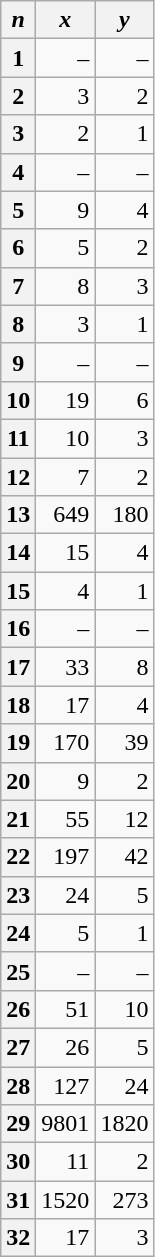<table class="wikitable" style="text-align: right; display: inline-table;">
<tr>
<th><em>n</em></th>
<th><em>x</em></th>
<th><em>y</em></th>
</tr>
<tr>
<th>1</th>
<td>–</td>
<td>–</td>
</tr>
<tr>
<th>2</th>
<td>3</td>
<td>2</td>
</tr>
<tr>
<th>3</th>
<td>2</td>
<td>1</td>
</tr>
<tr>
<th>4</th>
<td>–</td>
<td>–</td>
</tr>
<tr>
<th>5</th>
<td>9</td>
<td>4</td>
</tr>
<tr>
<th>6</th>
<td>5</td>
<td>2</td>
</tr>
<tr>
<th>7</th>
<td>8</td>
<td>3</td>
</tr>
<tr>
<th>8</th>
<td>3</td>
<td>1</td>
</tr>
<tr>
<th>9</th>
<td>–</td>
<td>–</td>
</tr>
<tr>
<th>10</th>
<td>19</td>
<td>6</td>
</tr>
<tr>
<th>11</th>
<td>10</td>
<td>3</td>
</tr>
<tr>
<th>12</th>
<td>7</td>
<td>2</td>
</tr>
<tr>
<th>13</th>
<td>649</td>
<td>180</td>
</tr>
<tr>
<th>14</th>
<td>15</td>
<td>4</td>
</tr>
<tr>
<th>15</th>
<td>4</td>
<td>1</td>
</tr>
<tr>
<th>16</th>
<td>–</td>
<td>–</td>
</tr>
<tr>
<th>17</th>
<td>33</td>
<td>8</td>
</tr>
<tr>
<th>18</th>
<td>17</td>
<td>4</td>
</tr>
<tr>
<th>19</th>
<td>170</td>
<td>39</td>
</tr>
<tr>
<th>20</th>
<td>9</td>
<td>2</td>
</tr>
<tr>
<th>21</th>
<td>55</td>
<td>12</td>
</tr>
<tr>
<th>22</th>
<td>197</td>
<td>42</td>
</tr>
<tr>
<th>23</th>
<td>24</td>
<td>5</td>
</tr>
<tr>
<th>24</th>
<td>5</td>
<td>1</td>
</tr>
<tr>
<th>25</th>
<td>–</td>
<td>–</td>
</tr>
<tr>
<th>26</th>
<td>51</td>
<td>10</td>
</tr>
<tr>
<th>27</th>
<td>26</td>
<td>5</td>
</tr>
<tr>
<th>28</th>
<td>127</td>
<td>24</td>
</tr>
<tr>
<th>29</th>
<td>9801</td>
<td>1820</td>
</tr>
<tr>
<th>30</th>
<td>11</td>
<td>2</td>
</tr>
<tr>
<th>31</th>
<td>1520</td>
<td>273</td>
</tr>
<tr>
<th>32</th>
<td>17</td>
<td>3</td>
</tr>
</table>
